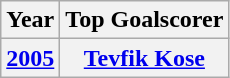<table class="wikitable" style="text-align: center;">
<tr>
<th>Year</th>
<th>Top Goalscorer</th>
</tr>
<tr>
<th> <a href='#'>2005</a></th>
<th><a href='#'>Tevfik Kose</a></th>
</tr>
</table>
